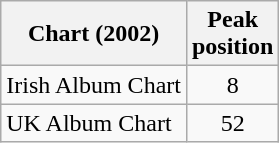<table class="wikitable sortable">
<tr>
<th align="left">Chart (2002)</th>
<th align="left">Peak<br>position</th>
</tr>
<tr>
<td align="left">Irish Album Chart</td>
<td align="center">8</td>
</tr>
<tr>
<td align="left">UK Album Chart</td>
<td align="center">52</td>
</tr>
</table>
